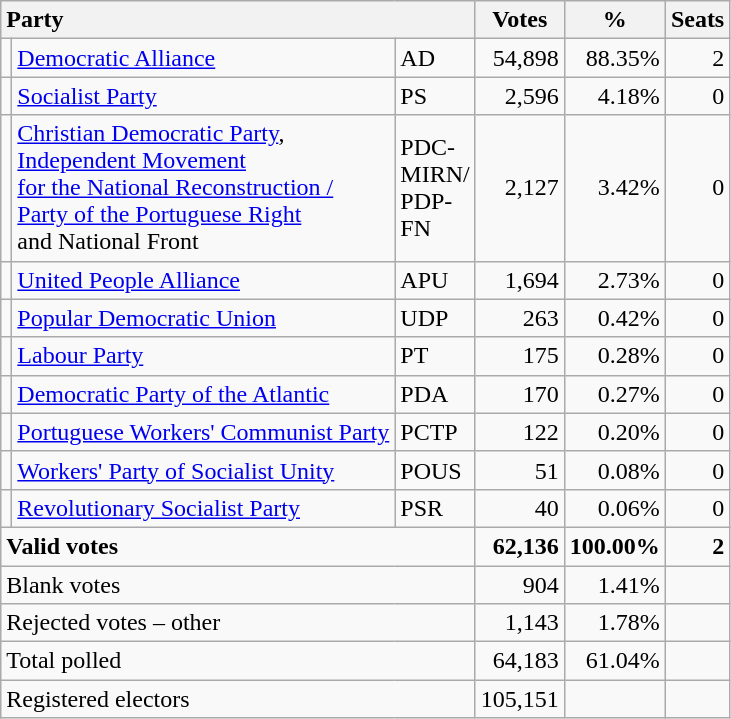<table class="wikitable" border="1" style="text-align:right;">
<tr>
<th style="text-align:left;" colspan=3>Party</th>
<th align=center width="50">Votes</th>
<th align=center width="50">%</th>
<th align=center>Seats</th>
</tr>
<tr>
<td></td>
<td align=left><a href='#'>Democratic Alliance</a></td>
<td align=left>AD</td>
<td>54,898</td>
<td>88.35%</td>
<td>2</td>
</tr>
<tr>
<td></td>
<td align=left><a href='#'>Socialist Party</a></td>
<td align=left>PS</td>
<td>2,596</td>
<td>4.18%</td>
<td>0</td>
</tr>
<tr>
<td></td>
<td align=left><a href='#'>Christian Democratic Party</a>,<br><a href='#'>Independent Movement<br>for the National Reconstruction /<br>Party of the Portuguese Right</a><br>and National Front</td>
<td align=left>PDC-<br>MIRN/<br>PDP-<br>FN</td>
<td>2,127</td>
<td>3.42%</td>
<td>0</td>
</tr>
<tr>
<td></td>
<td align=left><a href='#'>United People Alliance</a></td>
<td align=left>APU</td>
<td>1,694</td>
<td>2.73%</td>
<td>0</td>
</tr>
<tr>
<td></td>
<td align=left><a href='#'>Popular Democratic Union</a></td>
<td align=left>UDP</td>
<td>263</td>
<td>0.42%</td>
<td>0</td>
</tr>
<tr>
<td></td>
<td align=left><a href='#'>Labour Party</a></td>
<td align=left>PT</td>
<td>175</td>
<td>0.28%</td>
<td>0</td>
</tr>
<tr>
<td></td>
<td align=left><a href='#'>Democratic Party of the Atlantic</a></td>
<td align=left>PDA</td>
<td>170</td>
<td>0.27%</td>
<td>0</td>
</tr>
<tr>
<td></td>
<td align=left><a href='#'>Portuguese Workers' Communist Party</a></td>
<td align=left>PCTP</td>
<td>122</td>
<td>0.20%</td>
<td>0</td>
</tr>
<tr>
<td></td>
<td align=left><a href='#'>Workers' Party of Socialist Unity</a></td>
<td align=left>POUS</td>
<td>51</td>
<td>0.08%</td>
<td>0</td>
</tr>
<tr>
<td></td>
<td align=left><a href='#'>Revolutionary Socialist Party</a></td>
<td align=left>PSR</td>
<td>40</td>
<td>0.06%</td>
<td>0</td>
</tr>
<tr style="font-weight:bold">
<td align=left colspan=3>Valid votes</td>
<td>62,136</td>
<td>100.00%</td>
<td>2</td>
</tr>
<tr>
<td align=left colspan=3>Blank votes</td>
<td>904</td>
<td>1.41%</td>
<td></td>
</tr>
<tr>
<td align=left colspan=3>Rejected votes – other</td>
<td>1,143</td>
<td>1.78%</td>
<td></td>
</tr>
<tr>
<td align=left colspan=3>Total polled</td>
<td>64,183</td>
<td>61.04%</td>
<td></td>
</tr>
<tr>
<td align=left colspan=3>Registered electors</td>
<td>105,151</td>
<td></td>
<td></td>
</tr>
</table>
